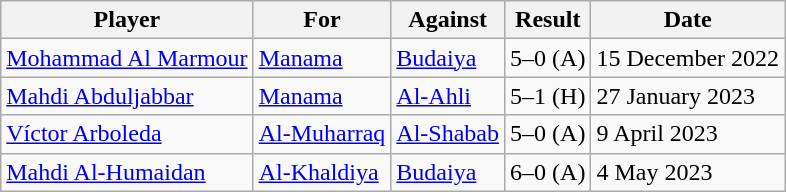<table class="wikitable">
<tr>
<th>Player</th>
<th>For</th>
<th>Against</th>
<th style="text-align:center">Result</th>
<th>Date</th>
</tr>
<tr>
<td> <a href='#'>Mohammad Al Marmour</a></td>
<td><a href='#'>Manama</a></td>
<td><a href='#'>Budaiya</a></td>
<td>5–0 (A)</td>
<td>15 December 2022</td>
</tr>
<tr>
<td> <a href='#'>Mahdi Abduljabbar</a></td>
<td><a href='#'>Manama</a></td>
<td><a href='#'>Al-Ahli</a></td>
<td>5–1 (H)</td>
<td>27 January 2023</td>
</tr>
<tr>
<td> <a href='#'>Víctor Arboleda</a></td>
<td><a href='#'>Al-Muharraq</a></td>
<td><a href='#'>Al-Shabab</a></td>
<td>5–0 (A)</td>
<td>9 April 2023</td>
</tr>
<tr>
<td> <a href='#'>Mahdi Al-Humaidan</a></td>
<td><a href='#'>Al-Khaldiya</a></td>
<td><a href='#'>Budaiya</a></td>
<td>6–0 (A)</td>
<td>4 May 2023</td>
</tr>
</table>
